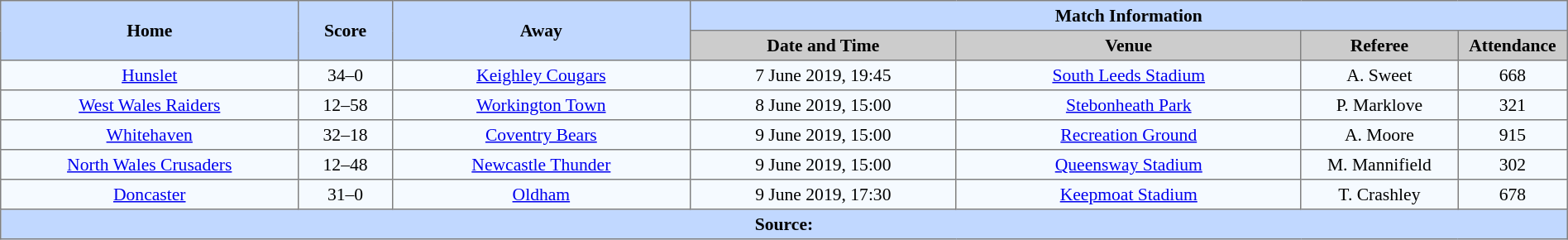<table border=1 style="border-collapse:collapse; font-size:90%; text-align:center;" cellpadding=3 cellspacing=0 width=100%>
<tr bgcolor=#C1D8FF>
<th rowspan=2 width=19%>Home</th>
<th rowspan=2 width=6%>Score</th>
<th rowspan=2 width=19%>Away</th>
<th colspan=4>Match Information</th>
</tr>
<tr bgcolor=#CCCCCC>
<th width=17%>Date and Time</th>
<th width=22%>Venue</th>
<th width=10%>Referee</th>
<th width=7%>Attendance</th>
</tr>
<tr bgcolor=#F5FAFF>
<td> <a href='#'>Hunslet</a></td>
<td>34–0</td>
<td> <a href='#'>Keighley Cougars</a></td>
<td>7 June 2019, 19:45</td>
<td><a href='#'>South Leeds Stadium</a></td>
<td>A. Sweet</td>
<td>668</td>
</tr>
<tr bgcolor=#F5FAFF>
<td> <a href='#'>West Wales Raiders</a></td>
<td>12–58</td>
<td> <a href='#'>Workington Town</a></td>
<td>8 June 2019, 15:00</td>
<td><a href='#'>Stebonheath Park</a></td>
<td>P. Marklove</td>
<td>321</td>
</tr>
<tr bgcolor=#F5FAFF>
<td> <a href='#'>Whitehaven</a></td>
<td>32–18</td>
<td> <a href='#'>Coventry Bears</a></td>
<td>9 June 2019, 15:00</td>
<td><a href='#'>Recreation Ground</a></td>
<td>A. Moore</td>
<td>915</td>
</tr>
<tr bgcolor=#F5FAFF>
<td> <a href='#'>North Wales Crusaders</a></td>
<td>12–48</td>
<td> <a href='#'>Newcastle Thunder</a></td>
<td>9 June 2019, 15:00</td>
<td><a href='#'>Queensway Stadium</a></td>
<td>M. Mannifield</td>
<td>302</td>
</tr>
<tr bgcolor=#F5FAFF>
<td> <a href='#'>Doncaster</a></td>
<td>31–0</td>
<td> <a href='#'>Oldham</a></td>
<td>9 June 2019, 17:30</td>
<td><a href='#'>Keepmoat Stadium</a></td>
<td>T. Crashley</td>
<td>678</td>
</tr>
<tr style="background:#c1d8ff;">
<th colspan=7>Source:</th>
</tr>
</table>
